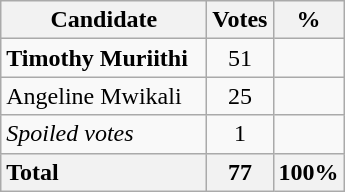<table class="wikitable" style="text-align: center;">
<tr>
<th width="130">Candidate</th>
<th>Votes</th>
<th>%</th>
</tr>
<tr>
<td style="text-align: left;"><strong>Timothy Muriithi</strong></td>
<td>51</td>
<td></td>
</tr>
<tr>
<td style="text-align: left;">Angeline Mwikali</td>
<td>25</td>
<td></td>
</tr>
<tr>
<td style="text-align: left;"><em>Spoiled votes</em></td>
<td>1</td>
<td></td>
</tr>
<tr>
<th style="text-align: left;">Total</th>
<th>77</th>
<th>100%</th>
</tr>
</table>
